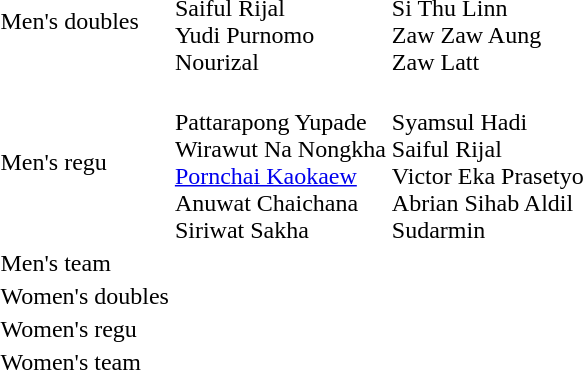<table>
<tr>
<td rowspan=2>Men's doubles</td>
<td rowspan=2><br>Saiful Rijal<br> Yudi Purnomo<br>Nourizal</td>
<td rowspan=2><br>Si Thu Linn<br>Zaw Zaw Aung<br>Zaw Latt</td>
<td></td>
</tr>
<tr>
<td></td>
</tr>
<tr>
<td rowspan=2>Men's regu</td>
<td rowspan=2> <br> Pattarapong Yupade <br> Wirawut Na Nongkha <br> <a href='#'>Pornchai Kaokaew</a> <br> Anuwat Chaichana<br> Siriwat Sakha</td>
<td rowspan=2> <br> Syamsul Hadi <br> Saiful Rijal<br> Victor Eka Prasetyo<br> Abrian Sihab Aldil <br> Sudarmin</td>
<td></td>
</tr>
<tr>
<td></td>
</tr>
<tr>
<td rowspan=2>Men's team</td>
<td rowspan=2></td>
<td rowspan=2></td>
<td></td>
</tr>
<tr>
<td></td>
</tr>
<tr>
<td rowspan=2>Women's doubles</td>
<td rowspan=2></td>
<td rowspan=2></td>
<td></td>
</tr>
<tr>
<td></td>
</tr>
<tr>
<td rowspan=2>Women's regu</td>
<td rowspan=2></td>
<td rowspan=2></td>
<td></td>
</tr>
<tr>
<td></td>
</tr>
<tr>
<td>Women's team</td>
<td></td>
<td></td>
<td></td>
</tr>
</table>
